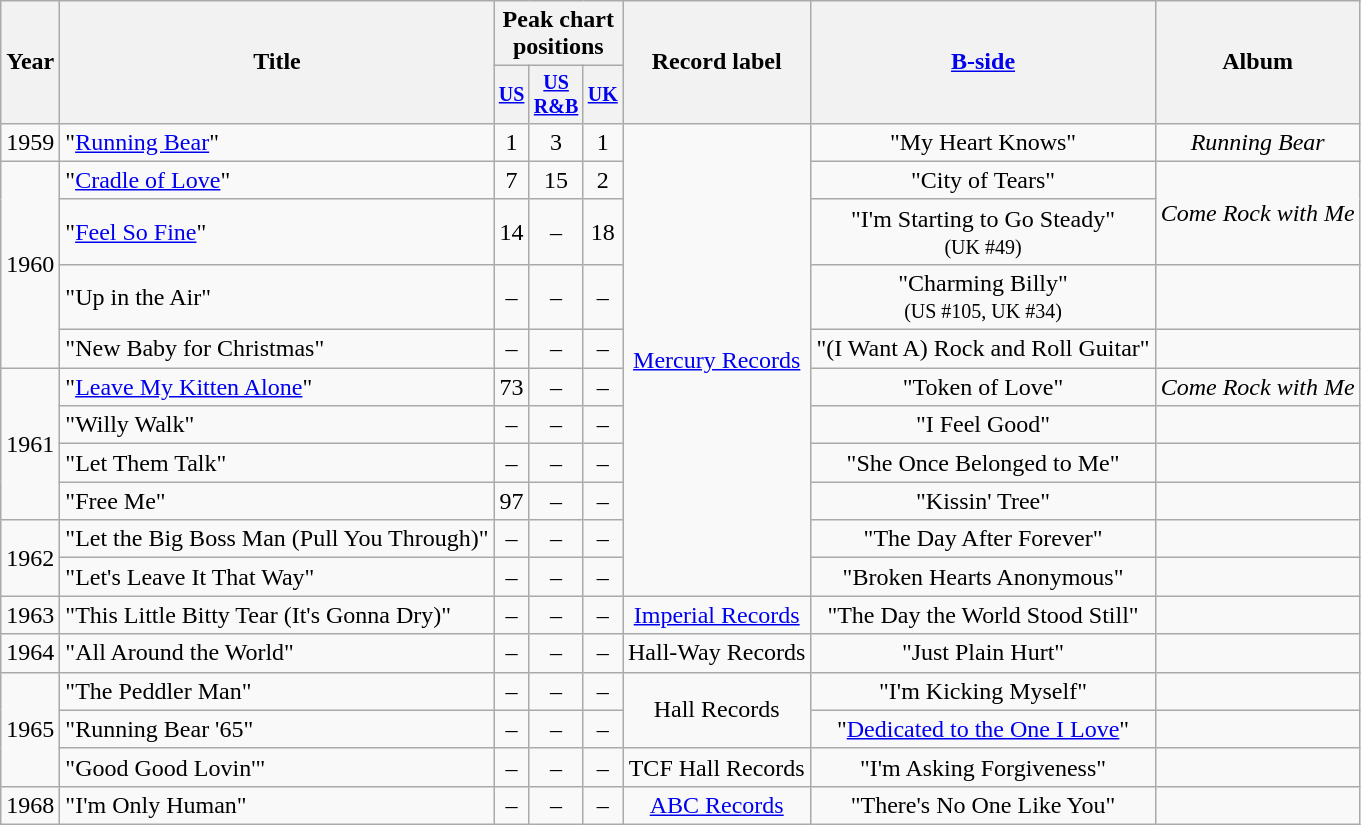<table class="wikitable" style=text-align:center;>
<tr>
<th rowspan="2">Year</th>
<th rowspan="2">Title</th>
<th colspan="3">Peak chart<br>positions</th>
<th rowspan="2">Record label</th>
<th rowspan="2"><a href='#'>B-side</a></th>
<th rowspan="2">Album</th>
</tr>
<tr style="font-size:smaller;">
<th align=centre><a href='#'>US</a></th>
<th align=centre><a href='#'>US<br>R&B</a></th>
<th align=centre><a href='#'>UK</a></th>
</tr>
<tr>
<td>1959</td>
<td align=left>"<a href='#'>Running Bear</a>"</td>
<td>1</td>
<td>3</td>
<td>1</td>
<td rowspan="11"><a href='#'>Mercury Records</a></td>
<td>"My Heart Knows"</td>
<td><em>Running Bear</em></td>
</tr>
<tr>
<td rowspan="4">1960</td>
<td align=left>"<a href='#'>Cradle of Love</a>"</td>
<td>7</td>
<td>15</td>
<td>2</td>
<td>"City of Tears"</td>
<td rowspan="2"><em>Come Rock with Me</em></td>
</tr>
<tr>
<td align=left>"<a href='#'>Feel So Fine</a>"</td>
<td>14</td>
<td>–</td>
<td>18</td>
<td>"I'm Starting to Go Steady"<br><small>(UK #49)</small></td>
</tr>
<tr>
<td align=left>"Up in the Air"</td>
<td>–</td>
<td>–</td>
<td>–</td>
<td>"Charming Billy"<br><small>(US #105, UK #34)</small></td>
<td></td>
</tr>
<tr>
<td align=left>"New Baby for Christmas"</td>
<td>–</td>
<td>–</td>
<td>–</td>
<td>"(I Want A) Rock and Roll Guitar"</td>
<td></td>
</tr>
<tr>
<td rowspan="4">1961</td>
<td align=left>"<a href='#'>Leave My Kitten Alone</a>"</td>
<td>73</td>
<td>–</td>
<td>–</td>
<td>"Token of Love"</td>
<td><em>Come Rock with Me</em></td>
</tr>
<tr>
<td align=left>"Willy Walk"</td>
<td>–</td>
<td>–</td>
<td>–</td>
<td>"I Feel Good"</td>
<td></td>
</tr>
<tr>
<td align=left>"Let Them Talk"</td>
<td>–</td>
<td>–</td>
<td>–</td>
<td>"She Once Belonged to Me"</td>
<td></td>
</tr>
<tr>
<td align=left>"Free Me"</td>
<td>97</td>
<td>–</td>
<td>–</td>
<td>"Kissin' Tree"</td>
<td></td>
</tr>
<tr>
<td rowspan="2">1962</td>
<td align=left>"Let the Big Boss Man (Pull You Through)"</td>
<td>–</td>
<td>–</td>
<td>–</td>
<td>"The Day After Forever"</td>
<td></td>
</tr>
<tr>
<td align=left>"Let's Leave It That Way"</td>
<td>–</td>
<td>–</td>
<td>–</td>
<td>"Broken Hearts Anonymous"</td>
<td></td>
</tr>
<tr>
<td>1963</td>
<td align=left>"This Little Bitty Tear (It's Gonna Dry)"</td>
<td>–</td>
<td>–</td>
<td>–</td>
<td><a href='#'>Imperial Records</a></td>
<td>"The Day the World Stood Still"</td>
<td></td>
</tr>
<tr>
<td>1964</td>
<td align=left>"All Around the World"</td>
<td>–</td>
<td>–</td>
<td>–</td>
<td>Hall-Way Records</td>
<td>"Just Plain Hurt"</td>
<td></td>
</tr>
<tr>
<td rowspan="3">1965</td>
<td align=left>"The Peddler Man"</td>
<td>–</td>
<td>–</td>
<td>–</td>
<td rowspan="2">Hall Records</td>
<td>"I'm Kicking Myself"</td>
<td></td>
</tr>
<tr>
<td align=left>"Running Bear '65"</td>
<td>–</td>
<td>–</td>
<td>–</td>
<td>"<a href='#'>Dedicated to the One I Love</a>"</td>
<td></td>
</tr>
<tr>
<td align=left>"Good Good Lovin'"</td>
<td>–</td>
<td>–</td>
<td>–</td>
<td>TCF Hall Records</td>
<td>"I'm Asking Forgiveness"</td>
<td></td>
</tr>
<tr>
<td>1968</td>
<td align=left>"I'm Only Human"</td>
<td>–</td>
<td>–</td>
<td>–</td>
<td><a href='#'>ABC Records</a></td>
<td>"There's No One Like You"</td>
<td></td>
</tr>
</table>
